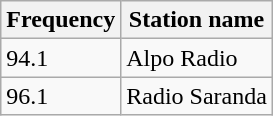<table class="wikitable">
<tr>
<th>Frequency</th>
<th>Station name</th>
</tr>
<tr>
<td>94.1</td>
<td>Alpo Radio</td>
</tr>
<tr>
<td>96.1</td>
<td>Radio Saranda</td>
</tr>
</table>
